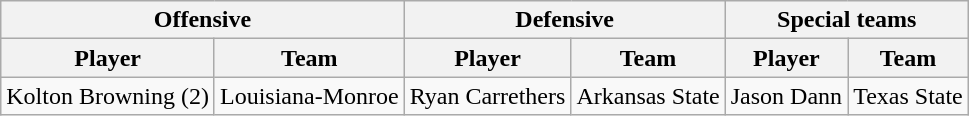<table class="wikitable">
<tr>
<th colspan="2">Offensive</th>
<th colspan="2">Defensive</th>
<th colspan="2">Special teams</th>
</tr>
<tr>
<th>Player</th>
<th>Team</th>
<th>Player</th>
<th>Team</th>
<th>Player</th>
<th>Team</th>
</tr>
<tr>
<td>Kolton Browning (2)</td>
<td>Louisiana-Monroe</td>
<td>Ryan Carrethers</td>
<td>Arkansas State</td>
<td>Jason Dann</td>
<td>Texas State</td>
</tr>
</table>
